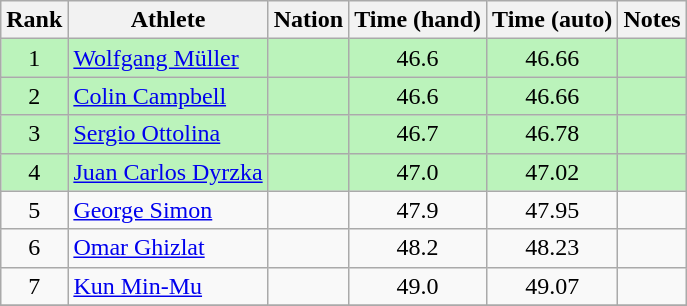<table class="wikitable sortable" style="text-align:center">
<tr>
<th>Rank</th>
<th>Athlete</th>
<th>Nation</th>
<th>Time (hand)</th>
<th>Time (auto)</th>
<th>Notes</th>
</tr>
<tr bgcolor=bbf3bb>
<td>1</td>
<td align=left><a href='#'>Wolfgang Müller</a></td>
<td align=left></td>
<td>46.6</td>
<td>46.66</td>
<td></td>
</tr>
<tr bgcolor=bbf3bb>
<td>2</td>
<td align=left><a href='#'>Colin Campbell</a></td>
<td align=left></td>
<td>46.6</td>
<td>46.66</td>
<td></td>
</tr>
<tr bgcolor=bbf3bb>
<td>3</td>
<td align=left><a href='#'>Sergio Ottolina</a></td>
<td align=left></td>
<td>46.7</td>
<td>46.78</td>
<td></td>
</tr>
<tr bgcolor=bbf3bb>
<td>4</td>
<td align=left><a href='#'>Juan Carlos Dyrzka</a></td>
<td align=left></td>
<td>47.0</td>
<td>47.02</td>
<td></td>
</tr>
<tr>
<td>5</td>
<td align=left><a href='#'>George Simon</a></td>
<td align=left></td>
<td>47.9</td>
<td>47.95</td>
<td></td>
</tr>
<tr>
<td>6</td>
<td align=left><a href='#'>Omar Ghizlat</a></td>
<td align=left></td>
<td>48.2</td>
<td>48.23</td>
<td></td>
</tr>
<tr>
<td>7</td>
<td align=left><a href='#'>Kun Min-Mu</a></td>
<td align=left></td>
<td>49.0</td>
<td>49.07</td>
<td></td>
</tr>
<tr>
</tr>
</table>
